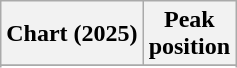<table class="wikitable sortable plainrowheaders" style="text-align:center">
<tr>
<th scope="col">Chart (2025)</th>
<th scope="col">Peak<br>position</th>
</tr>
<tr>
</tr>
<tr>
</tr>
<tr>
</tr>
</table>
